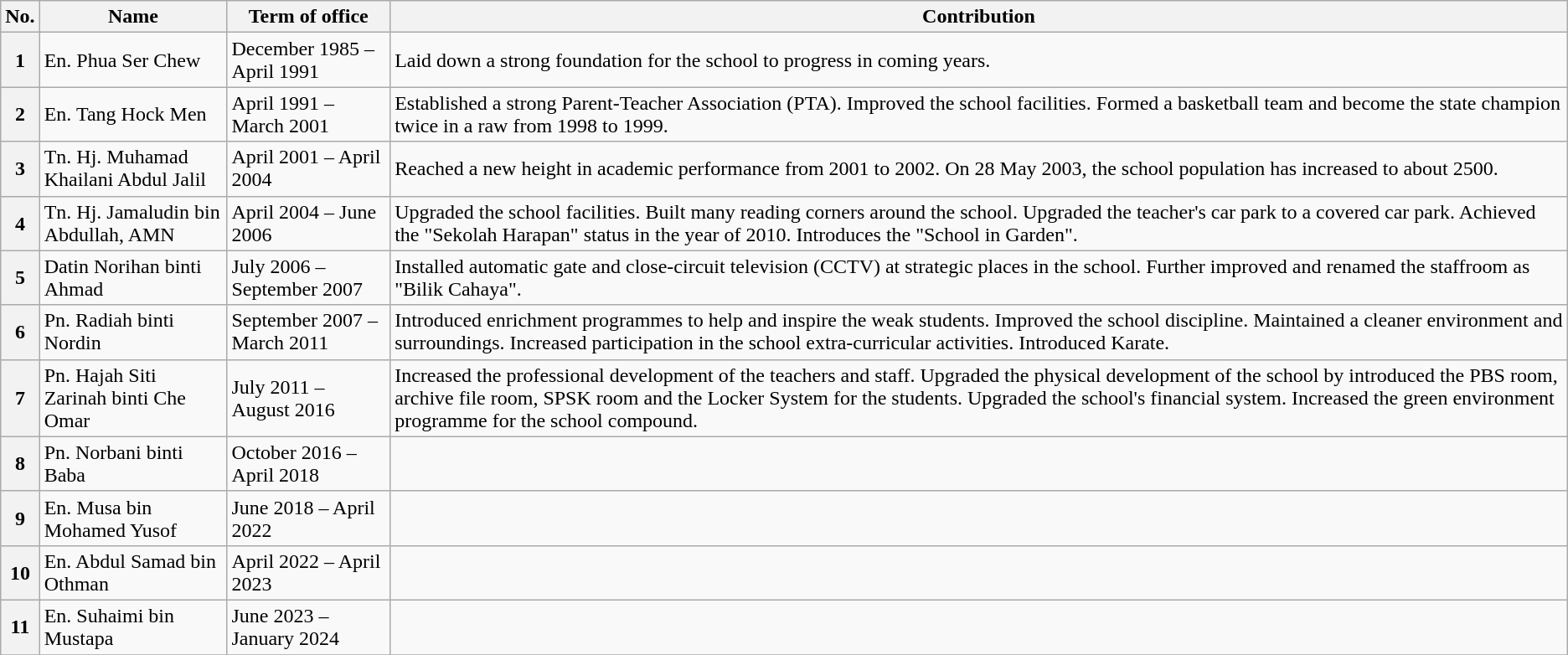<table class="sortable wikitable">
<tr>
<th>No.</th>
<th>Name</th>
<th>Term of office</th>
<th>Contribution</th>
</tr>
<tr>
<th>1</th>
<td>En. Phua Ser Chew</td>
<td>December 1985 – April 1991</td>
<td>Laid down a strong foundation for the school to progress in coming years.</td>
</tr>
<tr>
<th>2</th>
<td>En. Tang Hock Men</td>
<td>April 1991 – March 2001</td>
<td>Established a strong Parent-Teacher Association (PTA). Improved the school facilities. Formed a basketball team and become the state champion twice in a raw from 1998 to 1999.</td>
</tr>
<tr>
<th>3</th>
<td>Tn. Hj. Muhamad Khailani Abdul Jalil</td>
<td>April 2001 – April 2004</td>
<td>Reached a new height in academic performance from 2001 to 2002. On 28 May 2003, the school population has increased to about 2500.</td>
</tr>
<tr>
<th>4</th>
<td>Tn. Hj. Jamaludin bin Abdullah, AMN</td>
<td>April 2004 – June 2006</td>
<td>Upgraded the school facilities. Built many reading corners around the school. Upgraded the teacher's car park to a covered car park. Achieved the "Sekolah Harapan" status in the year of 2010. Introduces the "School in Garden".</td>
</tr>
<tr>
<th>5</th>
<td>Datin Norihan binti Ahmad</td>
<td>July 2006 – September 2007</td>
<td>Installed automatic gate and close-circuit television (CCTV) at strategic places in the school. Further improved and renamed the staffroom as "Bilik Cahaya".</td>
</tr>
<tr>
<th>6</th>
<td>Pn. Radiah binti Nordin</td>
<td>September 2007 – March 2011</td>
<td>Introduced enrichment programmes to help and inspire the weak students. Improved the school discipline. Maintained a cleaner environment and surroundings. Increased participation in the school extra-curricular activities. Introduced Karate.</td>
</tr>
<tr>
<th>7</th>
<td>Pn. Hajah Siti Zarinah binti Che Omar</td>
<td>July 2011 – August 2016</td>
<td>Increased the professional development of the teachers and staff. Upgraded the physical development of the school by introduced the PBS room, archive file room, SPSK room and the Locker System for the students. Upgraded the school's financial system. Increased the green environment programme for the school compound.</td>
</tr>
<tr>
<th>8</th>
<td>Pn. Norbani binti Baba</td>
<td>October 2016 – April 2018</td>
<td></td>
</tr>
<tr>
<th>9</th>
<td>En. Musa bin Mohamed Yusof</td>
<td>June 2018 – April 2022</td>
<td></td>
</tr>
<tr>
<th>10</th>
<td>En. Abdul Samad bin Othman</td>
<td>April 2022 – April 2023</td>
<td></td>
</tr>
<tr>
<th>11</th>
<td>En. Suhaimi bin Mustapa</td>
<td>June 2023 – January 2024</td>
<td></td>
</tr>
<tr>
</tr>
</table>
